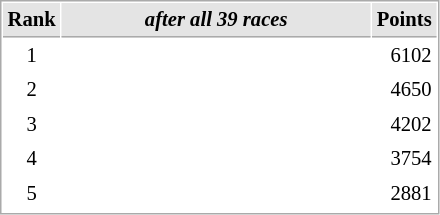<table cellspacing="1" cellpadding="3" style="border:1px solid #aaa; font-size:86%;">
<tr style="background:#e4e4e4;">
<th style="border-bottom:1px solid #aaa; width:10px;">Rank</th>
<th style="border-bottom:1px solid #aaa; width:200px; white-space:nowrap;"><em>after all 39 races</em></th>
<th style="border-bottom:1px solid #aaa; width:20px;">Points</th>
</tr>
<tr>
<td style="text-align:center;">1</td>
<td><strong></strong></td>
<td align="right">6102</td>
</tr>
<tr>
<td style="text-align:center;">2</td>
<td>  </td>
<td align="right">4650</td>
</tr>
<tr>
<td style="text-align:center;">3</td>
<td></td>
<td align="right">4202</td>
</tr>
<tr>
<td style="text-align:center;">4</td>
<td></td>
<td align="right">3754</td>
</tr>
<tr>
<td style="text-align:center;">5</td>
<td></td>
<td align="right">2881</td>
</tr>
<tr>
</tr>
</table>
